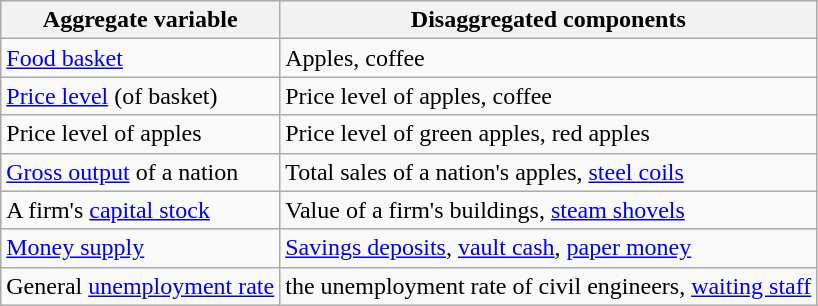<table class="wikitable">
<tr>
<th>Aggregate variable</th>
<th>Disaggregated components</th>
</tr>
<tr>
<td><a href='#'>Food basket</a></td>
<td>Apples, coffee</td>
</tr>
<tr>
<td><a href='#'>Price level</a> (of basket)</td>
<td>Price level of apples, coffee</td>
</tr>
<tr>
<td>Price level of apples</td>
<td>Price level of green apples, red apples</td>
</tr>
<tr>
<td><a href='#'>Gross output</a> of a nation</td>
<td>Total sales of a nation's apples, <a href='#'>steel coils</a></td>
</tr>
<tr>
<td>A firm's <a href='#'>capital stock</a></td>
<td>Value of a firm's buildings, <a href='#'>steam shovels</a></td>
</tr>
<tr>
<td><a href='#'>Money supply</a></td>
<td><a href='#'>Savings deposits</a>, <a href='#'>vault cash</a>, <a href='#'>paper money</a></td>
</tr>
<tr>
<td>General <a href='#'>unemployment rate</a></td>
<td>the unemployment rate of civil engineers, <a href='#'>waiting staff</a></td>
</tr>
</table>
